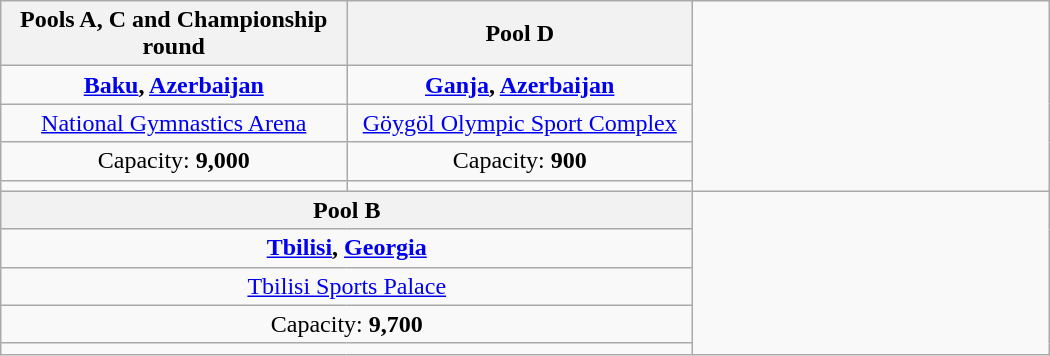<table class="wikitable" style="text-align:center;" width=700>
<tr>
<th width=33%>Pools A, C and Championship round</th>
<th width=33%>Pool D</th>
<td width=34% rowspan=5></td>
</tr>
<tr>
<td><strong> <a href='#'>Baku</a>, <a href='#'>Azerbaijan</a></strong></td>
<td><strong> <a href='#'>Ganja</a>, <a href='#'>Azerbaijan</a></strong></td>
</tr>
<tr>
<td><a href='#'>National Gymnastics Arena</a></td>
<td><a href='#'>Göygöl Olympic Sport Complex</a></td>
</tr>
<tr>
<td>Capacity: <strong>9,000</strong></td>
<td>Capacity: <strong>900</strong></td>
</tr>
<tr>
<td></td>
<td></td>
</tr>
<tr>
<th width=66% colspan=2>Pool B</th>
<td width=34% rowspan=5></td>
</tr>
<tr>
<td colspan=2><strong> <a href='#'>Tbilisi</a>, <a href='#'>Georgia</a></strong></td>
</tr>
<tr>
<td colspan=2><a href='#'>Tbilisi Sports Palace</a></td>
</tr>
<tr>
<td colspan=2>Capacity: <strong>9,700</strong></td>
</tr>
<tr>
<td colspan=2></td>
</tr>
</table>
